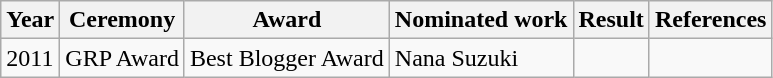<table class="wikitable">
<tr>
<th>Year</th>
<th>Ceremony</th>
<th>Award</th>
<th>Nominated work</th>
<th>Result</th>
<th>References</th>
</tr>
<tr>
<td>2011</td>
<td>GRP Award</td>
<td>Best Blogger Award</td>
<td>Nana Suzuki</td>
<td></td>
<td></td>
</tr>
</table>
